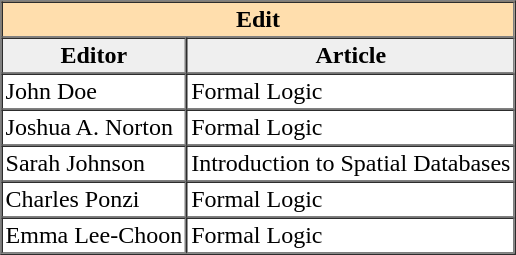<table border="1" cellspacing="0" cellpadding="2" align="center">
<tr>
<th colspan="2" style="background:#ffdead;">Edit</th>
</tr>
<tr>
<th style="background:#efefef;">Editor</th>
<th style="background:#efefef;">Article</th>
</tr>
<tr>
<td>John Doe</td>
<td>Formal Logic</td>
</tr>
<tr>
<td>Joshua A. Norton</td>
<td>Formal Logic</td>
</tr>
<tr>
<td>Sarah Johnson</td>
<td>Introduction to Spatial Databases</td>
</tr>
<tr>
<td>Charles Ponzi</td>
<td>Formal Logic</td>
</tr>
<tr>
<td>Emma Lee-Choon</td>
<td>Formal Logic</td>
</tr>
</table>
